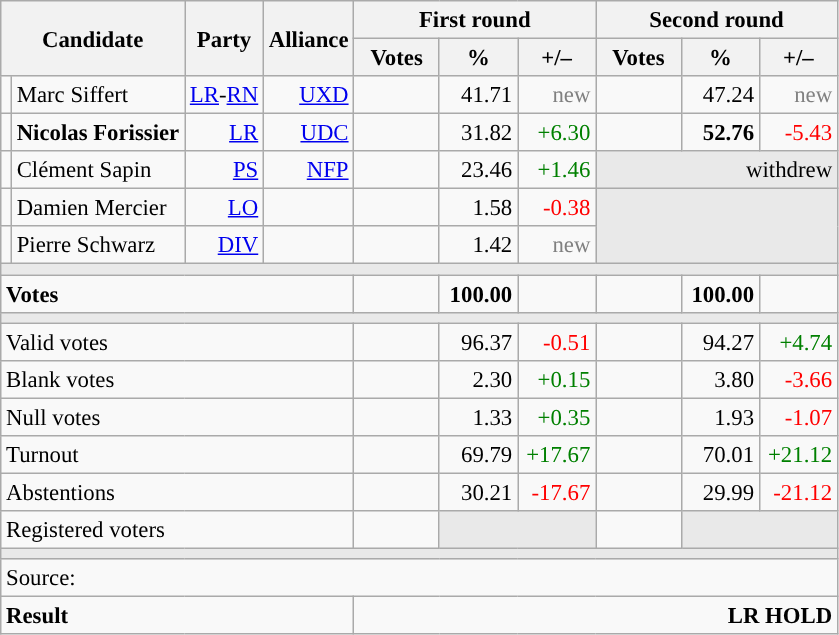<table class="wikitable" style="text-align:right;font-size:95%;">
<tr>
<th rowspan="2" colspan="2">Candidate</th>
<th colspan="1" rowspan="2">Party</th>
<th colspan="1" rowspan="2">Alliance</th>
<th colspan="3">First round</th>
<th colspan="3">Second round</th>
</tr>
<tr>
<th style="width:50px;">Votes</th>
<th style="width:45px;">%</th>
<th style="width:45px;">+/–</th>
<th style="width:50px;">Votes</th>
<th style="width:45px;">%</th>
<th style="width:45px;">+/–</th>
</tr>
<tr>
<td style="color:inherit;background:"></td>
<td style="text-align:left;">Marc Siffert</td>
<td><a href='#'>LR</a>-<a href='#'>RN</a></td>
<td><a href='#'>UXD</a></td>
<td></td>
<td>41.71</td>
<td style="color:grey;">new</td>
<td></td>
<td>47.24</td>
<td style="color:grey;">new</td>
</tr>
<tr>
<td style="color:inherit;background:"></td>
<td style="text-align:left;"><strong>Nicolas Forissier</strong></td>
<td><a href='#'>LR</a></td>
<td><a href='#'>UDC</a></td>
<td></td>
<td>31.82</td>
<td style="color:green;">+6.30</td>
<td><strong></strong></td>
<td><strong>52.76</strong></td>
<td style="color:red;">-5.43</td>
</tr>
<tr>
<td style="color:inherit;background:"></td>
<td style="text-align:left;">Clément Sapin</td>
<td><a href='#'>PS</a></td>
<td><a href='#'>NFP</a></td>
<td></td>
<td>23.46</td>
<td style="color:green;">+1.46</td>
<td colspan="3" style="background:#E9E9E9;">withdrew</td>
</tr>
<tr>
<td style="color:inherit;background:"></td>
<td style="text-align:left;">Damien Mercier</td>
<td><a href='#'>LO</a></td>
<td></td>
<td></td>
<td>1.58</td>
<td style="color:red;">-0.38</td>
<td colspan="3" rowspan="2" style="background:#E9E9E9;"></td>
</tr>
<tr>
<td style="color:inherit;background:"></td>
<td style="text-align:left;">Pierre Schwarz</td>
<td><a href='#'>DIV</a></td>
<td></td>
<td></td>
<td>1.42</td>
<td style="color:grey;">new</td>
</tr>
<tr>
<td colspan="10" style="background:#E9E9E9;"></td>
</tr>
<tr style="font-weight:bold;">
<td colspan="4" style="text-align:left;">Votes</td>
<td></td>
<td>100.00</td>
<td></td>
<td></td>
<td>100.00</td>
<td></td>
</tr>
<tr>
<td colspan="10" style="background:#E9E9E9;"></td>
</tr>
<tr>
<td colspan="4" style="text-align:left;">Valid votes</td>
<td></td>
<td>96.37</td>
<td style="color:red;">-0.51</td>
<td></td>
<td>94.27</td>
<td style="color:green;">+4.74</td>
</tr>
<tr>
<td colspan="4" style="text-align:left;">Blank votes</td>
<td></td>
<td>2.30</td>
<td style="color:green;">+0.15</td>
<td></td>
<td>3.80</td>
<td style="color:red;">-3.66</td>
</tr>
<tr>
<td colspan="4" style="text-align:left;">Null votes</td>
<td></td>
<td>1.33</td>
<td style="color:green;">+0.35</td>
<td></td>
<td>1.93</td>
<td style="color:red;">-1.07</td>
</tr>
<tr>
<td colspan="4" style="text-align:left;">Turnout</td>
<td></td>
<td>69.79</td>
<td style="color:green;">+17.67</td>
<td></td>
<td>70.01</td>
<td style="color:green;">+21.12</td>
</tr>
<tr>
<td colspan="4" style="text-align:left;">Abstentions</td>
<td></td>
<td>30.21</td>
<td style="color:red;">-17.67</td>
<td></td>
<td>29.99</td>
<td style="color:red;">-21.12</td>
</tr>
<tr>
<td colspan="4" style="text-align:left;">Registered voters</td>
<td></td>
<td colspan="2" style="background:#E9E9E9;"></td>
<td></td>
<td colspan="2" style="background:#E9E9E9;"></td>
</tr>
<tr>
<td colspan="10" style="background:#E9E9E9;"></td>
</tr>
<tr>
<td colspan="10" style="text-align:left;">Source: </td>
</tr>
<tr style="font-weight:bold">
<td colspan="4" style="text-align:left;">Result</td>
<td colspan="6" style="background-color:">LR HOLD</td>
</tr>
</table>
